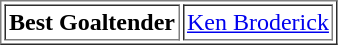<table cellpadding=2 border=1 style="text-align:center;">
<tr>
<td><strong>Best Goaltender</strong></td>
<td style="text-align:left;">  <a href='#'>Ken Broderick</a></td>
</tr>
</table>
